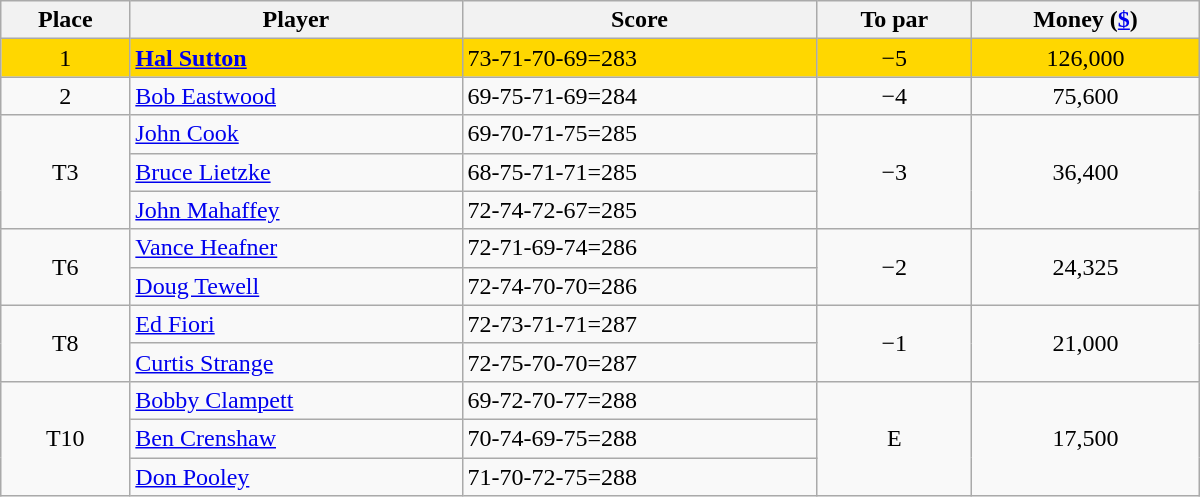<table class="wikitable" style="width:50em;margin-bottom:0;">
<tr>
<th>Place</th>
<th>Player</th>
<th>Score</th>
<th>To par</th>
<th>Money (<a href='#'>$</a>)</th>
</tr>
<tr style="background:gold">
<td align=center>1</td>
<td> <strong><a href='#'>Hal Sutton</a></strong></td>
<td>73-71-70-69=283</td>
<td align=center>−5</td>
<td align=center>126,000</td>
</tr>
<tr>
<td align=center>2</td>
<td> <a href='#'>Bob Eastwood</a></td>
<td>69-75-71-69=284</td>
<td align=center>−4</td>
<td align=center>75,600</td>
</tr>
<tr>
<td rowspan=3 align=center>T3</td>
<td> <a href='#'>John Cook</a></td>
<td>69-70-71-75=285</td>
<td rowspan=3 align=center>−3</td>
<td rowspan=3 align=center>36,400</td>
</tr>
<tr>
<td> <a href='#'>Bruce Lietzke</a></td>
<td>68-75-71-71=285</td>
</tr>
<tr>
<td> <a href='#'>John Mahaffey</a></td>
<td>72-74-72-67=285</td>
</tr>
<tr>
<td rowspan=2 align=center>T6</td>
<td> <a href='#'>Vance Heafner</a></td>
<td>72-71-69-74=286</td>
<td rowspan=2 align=center>−2</td>
<td rowspan=2 align=center>24,325</td>
</tr>
<tr>
<td> <a href='#'>Doug Tewell</a></td>
<td>72-74-70-70=286</td>
</tr>
<tr>
<td rowspan=2 align=center>T8</td>
<td> <a href='#'>Ed Fiori</a></td>
<td>72-73-71-71=287</td>
<td rowspan=2 align=center>−1</td>
<td rowspan=2 align=center>21,000</td>
</tr>
<tr>
<td> <a href='#'>Curtis Strange</a></td>
<td>72-75-70-70=287</td>
</tr>
<tr>
<td rowspan=3 align=center>T10</td>
<td> <a href='#'>Bobby Clampett</a></td>
<td>69-72-70-77=288</td>
<td rowspan=3 align=center>E</td>
<td rowspan=3 align=center>17,500</td>
</tr>
<tr>
<td> <a href='#'>Ben Crenshaw</a></td>
<td>70-74-69-75=288</td>
</tr>
<tr>
<td> <a href='#'>Don Pooley</a></td>
<td>71-70-72-75=288</td>
</tr>
</table>
